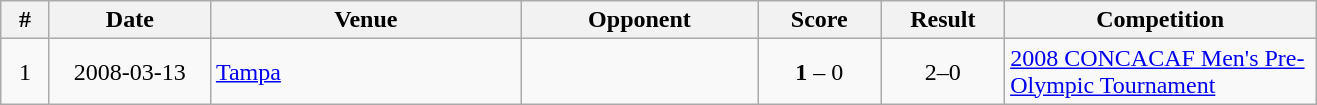<table class="wikitable" border="1">
<tr>
<th width="25">#</th>
<th width="100">Date</th>
<th width="200">Venue</th>
<th width="150">Opponent</th>
<th width="75">Score</th>
<th width="75">Result</th>
<th width="200">Competition</th>
</tr>
<tr>
<td align="center">1</td>
<td align="center">2008-03-13</td>
<td><a href='#'>Tampa</a></td>
<td></td>
<td align="center"><strong>1</strong> – 0</td>
<td align="center">2–0</td>
<td><a href='#'>2008 CONCACAF Men's Pre-Olympic Tournament</a></td>
</tr>
</table>
